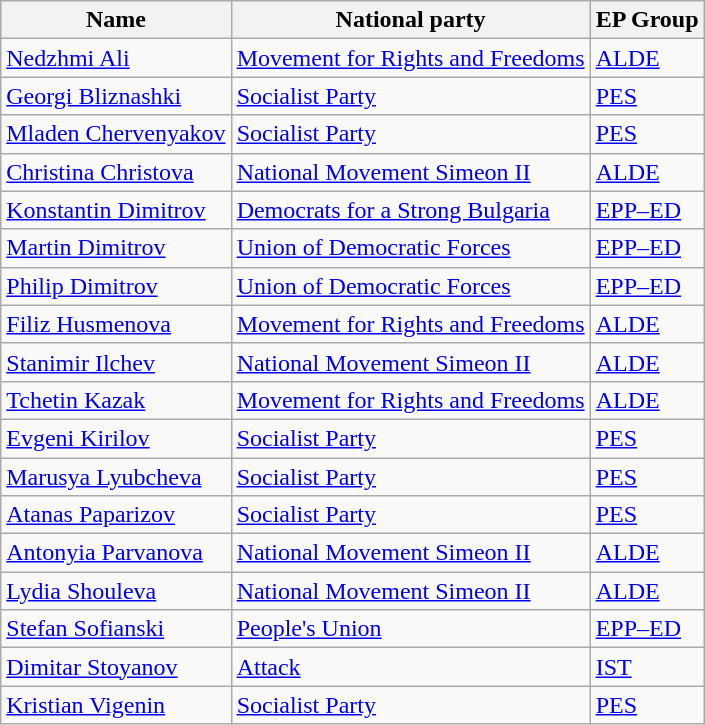<table class="sortable wikitable">
<tr>
<th>Name</th>
<th>National party</th>
<th>EP Group</th>
</tr>
<tr>
<td><a href='#'>Nedzhmi Ali</a></td>
<td> <a href='#'>Movement for Rights and Freedoms</a></td>
<td> <a href='#'>ALDE</a></td>
</tr>
<tr>
<td><a href='#'>Georgi Bliznashki</a></td>
<td> <a href='#'>Socialist Party</a></td>
<td> <a href='#'>PES</a></td>
</tr>
<tr>
<td><a href='#'>Mladen Chervenyakov</a></td>
<td> <a href='#'>Socialist Party</a></td>
<td> <a href='#'>PES</a></td>
</tr>
<tr>
<td><a href='#'>Christina Christova</a></td>
<td> <a href='#'>National Movement Simeon II</a></td>
<td> <a href='#'>ALDE</a></td>
</tr>
<tr>
<td><a href='#'>Konstantin Dimitrov</a></td>
<td> <a href='#'>Democrats for a Strong Bulgaria</a></td>
<td> <a href='#'>EPP–ED</a></td>
</tr>
<tr>
<td><a href='#'>Martin Dimitrov</a></td>
<td> <a href='#'>Union of Democratic Forces</a></td>
<td> <a href='#'>EPP–ED</a></td>
</tr>
<tr>
<td><a href='#'>Philip Dimitrov</a></td>
<td> <a href='#'>Union of Democratic Forces</a></td>
<td> <a href='#'>EPP–ED</a></td>
</tr>
<tr>
<td><a href='#'>Filiz Husmenova</a></td>
<td> <a href='#'>Movement for Rights and Freedoms</a></td>
<td> <a href='#'>ALDE</a></td>
</tr>
<tr>
<td><a href='#'>Stanimir Ilchev</a></td>
<td> <a href='#'>National Movement Simeon II</a></td>
<td> <a href='#'>ALDE</a></td>
</tr>
<tr>
<td><a href='#'>Tchetin Kazak</a></td>
<td> <a href='#'>Movement for Rights and Freedoms</a></td>
<td> <a href='#'>ALDE</a></td>
</tr>
<tr>
<td><a href='#'>Evgeni Kirilov</a></td>
<td> <a href='#'>Socialist Party</a></td>
<td> <a href='#'>PES</a></td>
</tr>
<tr>
<td><a href='#'>Marusya Lyubcheva</a></td>
<td> <a href='#'>Socialist Party</a></td>
<td> <a href='#'>PES</a></td>
</tr>
<tr>
<td><a href='#'>Atanas Paparizov</a></td>
<td> <a href='#'>Socialist Party</a></td>
<td> <a href='#'>PES</a></td>
</tr>
<tr>
<td><a href='#'>Antonyia Parvanova</a></td>
<td> <a href='#'>National Movement Simeon II</a></td>
<td> <a href='#'>ALDE</a></td>
</tr>
<tr>
<td><a href='#'>Lydia Shouleva</a></td>
<td> <a href='#'>National Movement Simeon II</a></td>
<td> <a href='#'>ALDE</a></td>
</tr>
<tr>
<td><a href='#'>Stefan Sofianski</a></td>
<td> <a href='#'>People's Union</a></td>
<td> <a href='#'>EPP–ED</a></td>
</tr>
<tr>
<td><a href='#'>Dimitar Stoyanov</a></td>
<td> <a href='#'>Attack</a></td>
<td> <a href='#'>IST</a></td>
</tr>
<tr>
<td><a href='#'>Kristian Vigenin</a></td>
<td> <a href='#'>Socialist Party</a></td>
<td> <a href='#'>PES</a></td>
</tr>
</table>
